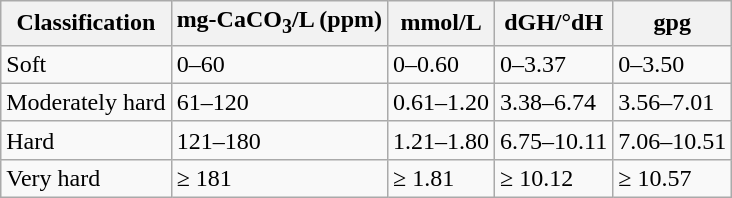<table class="wikitable">
<tr>
<th>Classification</th>
<th>mg-CaCO<sub>3</sub>/L (ppm)</th>
<th>mmol/L</th>
<th>dGH/°dH</th>
<th>gpg</th>
</tr>
<tr>
<td>Soft</td>
<td>0–60</td>
<td>0–0.60</td>
<td>0–3.37</td>
<td>0–3.50</td>
</tr>
<tr>
<td>Moderately hard</td>
<td>61–120</td>
<td>0.61–1.20</td>
<td>3.38–6.74</td>
<td>3.56–7.01</td>
</tr>
<tr>
<td>Hard</td>
<td>121–180</td>
<td>1.21–1.80</td>
<td>6.75–10.11</td>
<td>7.06–10.51</td>
</tr>
<tr>
<td>Very hard</td>
<td>≥ 181</td>
<td>≥ 1.81</td>
<td>≥ 10.12</td>
<td>≥ 10.57</td>
</tr>
</table>
